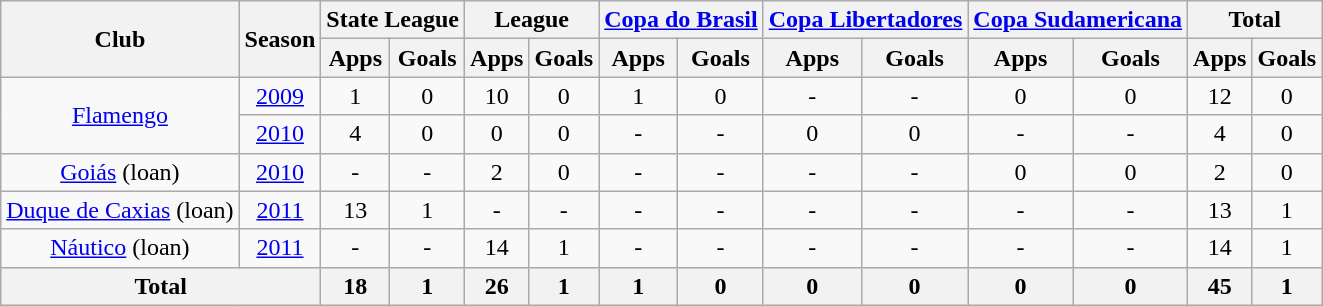<table class="wikitable" style="text-align: center;">
<tr>
<th rowspan="2">Club</th>
<th rowspan="2">Season</th>
<th colspan="2">State League</th>
<th colspan="2">League</th>
<th colspan="2"><a href='#'>Copa do Brasil</a></th>
<th colspan="2"><a href='#'>Copa Libertadores</a></th>
<th colspan="2"><a href='#'>Copa Sudamericana</a></th>
<th colspan="2">Total</th>
</tr>
<tr>
<th>Apps</th>
<th>Goals</th>
<th>Apps</th>
<th>Goals</th>
<th>Apps</th>
<th>Goals</th>
<th>Apps</th>
<th>Goals</th>
<th>Apps</th>
<th>Goals</th>
<th>Apps</th>
<th>Goals</th>
</tr>
<tr>
<td rowspan="2" valign="center"><a href='#'>Flamengo</a></td>
<td><a href='#'>2009</a></td>
<td>1</td>
<td>0</td>
<td>10</td>
<td>0</td>
<td>1</td>
<td>0</td>
<td>-</td>
<td>-</td>
<td>0</td>
<td>0</td>
<td>12</td>
<td>0</td>
</tr>
<tr>
<td><a href='#'>2010</a></td>
<td>4</td>
<td>0</td>
<td>0</td>
<td>0</td>
<td>-</td>
<td>-</td>
<td>0</td>
<td>0</td>
<td>-</td>
<td>-</td>
<td>4</td>
<td>0</td>
</tr>
<tr>
<td rowspan="1" valign="center"><a href='#'>Goiás</a> (loan)</td>
<td><a href='#'>2010</a></td>
<td>-</td>
<td>-</td>
<td>2</td>
<td>0</td>
<td>-</td>
<td>-</td>
<td>-</td>
<td>-</td>
<td>0</td>
<td>0</td>
<td>2</td>
<td>0</td>
</tr>
<tr>
<td rowspan="1" valign="center"><a href='#'>Duque de Caxias</a> (loan)</td>
<td><a href='#'>2011</a></td>
<td>13</td>
<td>1</td>
<td>-</td>
<td>-</td>
<td>-</td>
<td>-</td>
<td>-</td>
<td>-</td>
<td>-</td>
<td>-</td>
<td>13</td>
<td>1</td>
</tr>
<tr>
<td rowspan="1" valign="center"><a href='#'>Náutico</a> (loan)</td>
<td><a href='#'>2011</a></td>
<td>-</td>
<td>-</td>
<td>14</td>
<td>1</td>
<td>-</td>
<td>-</td>
<td>-</td>
<td>-</td>
<td>-</td>
<td>-</td>
<td>14</td>
<td>1</td>
</tr>
<tr>
<th colspan="2"><strong>Total</strong></th>
<th>18</th>
<th>1</th>
<th>26</th>
<th>1</th>
<th>1</th>
<th>0</th>
<th>0</th>
<th>0</th>
<th>0</th>
<th>0</th>
<th>45</th>
<th>1</th>
</tr>
</table>
